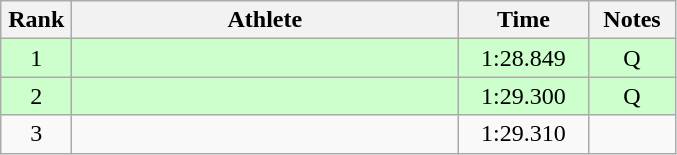<table class=wikitable style="text-align:center">
<tr>
<th width=40>Rank</th>
<th width=250>Athlete</th>
<th width=80>Time</th>
<th width=50>Notes</th>
</tr>
<tr bgcolor="ccffcc">
<td>1</td>
<td align=left></td>
<td>1:28.849</td>
<td>Q</td>
</tr>
<tr bgcolor="ccffcc">
<td>2</td>
<td align=left></td>
<td>1:29.300</td>
<td>Q</td>
</tr>
<tr>
<td>3</td>
<td align=left></td>
<td>1:29.310</td>
<td></td>
</tr>
</table>
